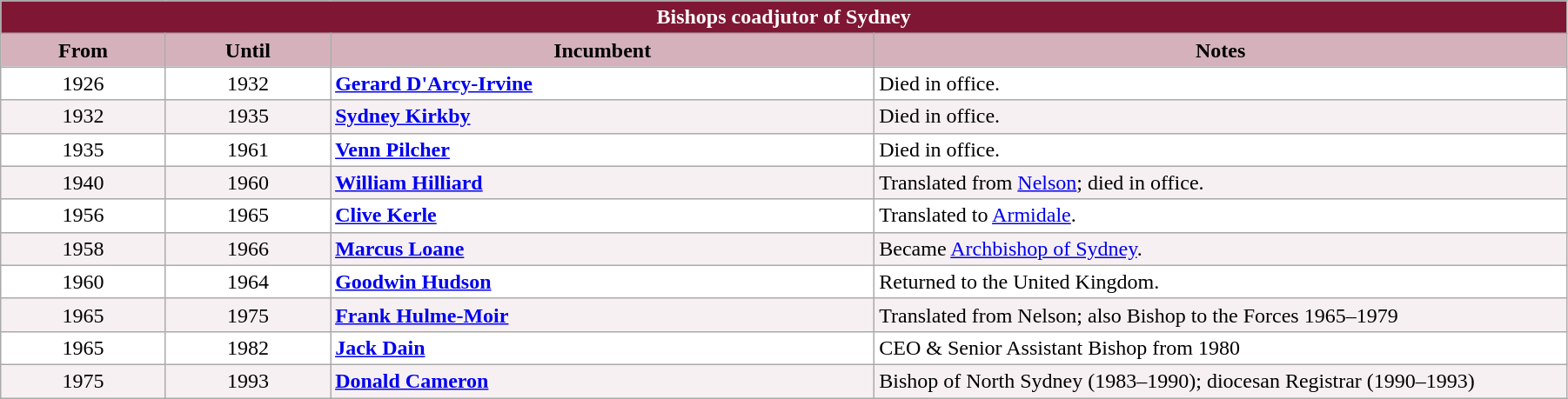<table class="wikitable" style="width: 95%;">
<tr>
<th colspan="4" style="background-color: #7F1734; color: white;">Bishops coadjutor of Sydney</th>
</tr>
<tr>
<th style="background-color: #D4B1BB; width: 10%;">From</th>
<th style="background-color: #D4B1BB; width: 10%;">Until</th>
<th style="background-color: #D4B1BB; width: 33%;">Incumbent</th>
<th style="background-color: #D4B1BB; width: 42%;">Notes</th>
</tr>
<tr valign="top" style="background-color: white;">
<td style="text-align: center;">1926</td>
<td style="text-align: center;">1932</td>
<td><strong><a href='#'>Gerard D'Arcy-Irvine</a></strong></td>
<td>Died in office.</td>
</tr>
<tr valign="top" style="background-color: #F7F0F2;">
<td style="text-align: center;">1932</td>
<td style="text-align: center;">1935</td>
<td><strong><a href='#'>Sydney Kirkby</a></strong></td>
<td>Died in office.</td>
</tr>
<tr valign="top" style="background-color: white;">
<td style="text-align: center;">1935</td>
<td style="text-align: center;">1961</td>
<td><strong><a href='#'>Venn Pilcher</a></strong></td>
<td>Died in office.</td>
</tr>
<tr valign="top" style="background-color: #F7F0F2;">
<td style="text-align: center;">1940</td>
<td style="text-align: center;">1960</td>
<td><strong><a href='#'>William Hilliard</a></strong></td>
<td>Translated from <a href='#'>Nelson</a>; died in office.</td>
</tr>
<tr valign="top" style="background-color: white;">
<td style="text-align: center;">1956</td>
<td style="text-align: center;">1965</td>
<td><strong><a href='#'>Clive Kerle</a></strong></td>
<td>Translated to <a href='#'>Armidale</a>.</td>
</tr>
<tr valign="top" style="background-color: #F7F0F2;">
<td style="text-align: center;">1958</td>
<td style="text-align: center;">1966</td>
<td><strong><a href='#'>Marcus Loane</a></strong></td>
<td>Became <a href='#'>Archbishop of Sydney</a>.</td>
</tr>
<tr valign="top" style="background-color: white;">
<td style="text-align: center;">1960</td>
<td style="text-align: center;">1964</td>
<td><strong><a href='#'>Goodwin Hudson</a></strong></td>
<td>Returned to the United Kingdom.</td>
</tr>
<tr valign="top" style="background-color: #F7F0F2;">
<td style="text-align: center;">1965</td>
<td style="text-align: center;">1975</td>
<td><strong><a href='#'>Frank Hulme-Moir</a></strong></td>
<td>Translated from Nelson; also Bishop to the Forces 1965–1979</td>
</tr>
<tr valign="top" style="background-color: white;">
<td style="text-align: center;">1965</td>
<td style="text-align: center;">1982</td>
<td><strong><a href='#'>Jack Dain</a></strong></td>
<td>CEO & Senior Assistant Bishop from 1980</td>
</tr>
<tr valign="top" style="background-color: #F7F0F2;">
<td style="text-align: center;">1975</td>
<td style="text-align: center;">1993</td>
<td><strong><a href='#'>Donald Cameron</a></strong></td>
<td>Bishop of North Sydney (1983–1990); diocesan Registrar (1990–1993)</td>
</tr>
</table>
